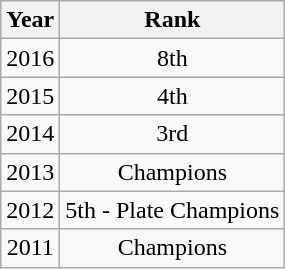<table class="wikitable" style="text-align: center;">
<tr>
<th>Year</th>
<th>Rank</th>
</tr>
<tr>
<td>2016</td>
<td>8th</td>
</tr>
<tr>
<td>2015</td>
<td>4th</td>
</tr>
<tr>
<td>2014</td>
<td>3rd</td>
</tr>
<tr>
<td>2013</td>
<td>Champions</td>
</tr>
<tr>
<td>2012</td>
<td>5th - Plate Champions</td>
</tr>
<tr>
<td>2011</td>
<td>Champions</td>
</tr>
</table>
